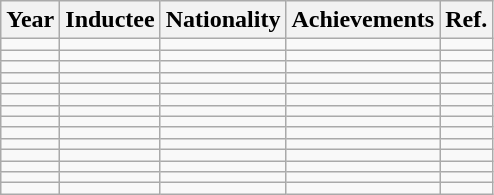<table class="wikitable sortable" style="text-align:left">
<tr>
<th>Year</th>
<th>Inductee</th>
<th>Nationality</th>
<th class="unsortable">Achievements</th>
<th class="unsortable">Ref.</th>
</tr>
<tr>
<td></td>
<td></td>
<td></td>
<td></td>
<td></td>
</tr>
<tr>
<td></td>
<td></td>
<td></td>
<td></td>
<td></td>
</tr>
<tr>
<td></td>
<td></td>
<td></td>
<td></td>
<td></td>
</tr>
<tr>
<td></td>
<td></td>
<td></td>
<td></td>
<td></td>
</tr>
<tr>
<td></td>
<td></td>
<td></td>
<td></td>
<td></td>
</tr>
<tr>
<td></td>
<td></td>
<td></td>
<td></td>
<td></td>
</tr>
<tr>
<td></td>
<td></td>
<td></td>
<td></td>
<td></td>
</tr>
<tr>
<td></td>
<td></td>
<td></td>
<td></td>
<td></td>
</tr>
<tr>
<td></td>
<td></td>
<td></td>
<td></td>
<td></td>
</tr>
<tr>
<td></td>
<td></td>
<td></td>
<td></td>
<td></td>
</tr>
<tr>
<td></td>
<td></td>
<td></td>
<td></td>
<td></td>
</tr>
<tr>
<td></td>
<td></td>
<td></td>
<td></td>
<td></td>
</tr>
<tr>
<td></td>
<td></td>
<td></td>
<td></td>
<td></td>
</tr>
<tr>
<td></td>
<td></td>
<td></td>
<td></td>
<td></td>
</tr>
</table>
